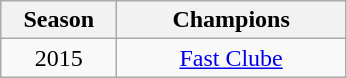<table class="wikitable" style="text-align:center; margin-left:1em;">
<tr>
<th style="width:70px">Season</th>
<th style="width:145px">Champions</th>
</tr>
<tr>
<td>2015</td>
<td><a href='#'>Fast Clube</a></td>
</tr>
</table>
